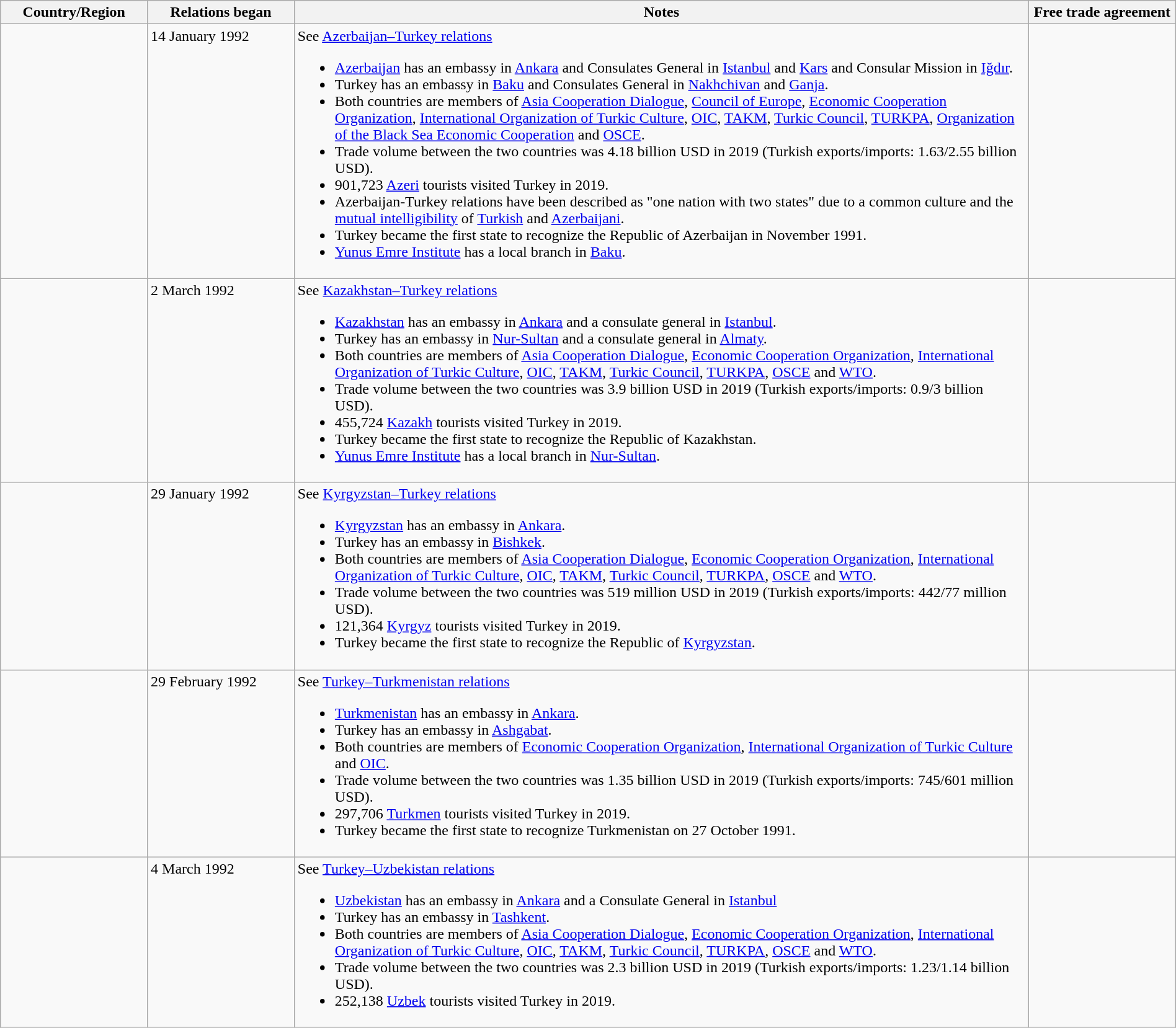<table class="wikitable sortable" style="width:100%; margin:auto;">
<tr>
<th style="width:10%;">Country/Region</th>
<th style="width:10%;">Relations began</th>
<th style="width:50%;">Notes</th>
<th style="width:10%;">Free trade agreement</th>
</tr>
<tr valign="top">
<td></td>
<td>14 January 1992</td>
<td>See <a href='#'>Azerbaijan–Turkey relations</a><br><ul><li><a href='#'>Azerbaijan</a> has an embassy in <a href='#'>Ankara</a> and Consulates General in <a href='#'>Istanbul</a> and <a href='#'>Kars</a> and Consular Mission in <a href='#'>Iğdır</a>.</li><li>Turkey has an embassy in <a href='#'>Baku</a> and Consulates General in <a href='#'>Nakhchivan</a> and <a href='#'>Ganja</a>.</li><li>Both countries are members of <a href='#'>Asia Cooperation Dialogue</a>, <a href='#'>Council of Europe</a>, <a href='#'>Economic Cooperation Organization</a>, <a href='#'>International Organization of Turkic Culture</a>, <a href='#'>OIC</a>, <a href='#'>TAKM</a>, <a href='#'>Turkic Council</a>, <a href='#'>TURKPA</a>, <a href='#'>Organization of the Black Sea Economic Cooperation</a> and <a href='#'>OSCE</a>.</li><li>Trade volume between the two countries was 4.18 billion USD in 2019 (Turkish exports/imports: 1.63/2.55 billion USD).</li><li>901,723 <a href='#'>Azeri</a> tourists visited Turkey in 2019.</li><li>Azerbaijan-Turkey relations have been described as "one nation with two states" due to a common culture and the <a href='#'>mutual intelligibility</a> of <a href='#'>Turkish</a> and <a href='#'>Azerbaijani</a>.</li><li>Turkey became the first state to recognize the Republic of Azerbaijan in November 1991.</li><li><a href='#'>Yunus Emre Institute</a> has a local branch in <a href='#'>Baku</a>.</li></ul></td>
<td></td>
</tr>
<tr valign="top">
<td></td>
<td>2 March 1992</td>
<td>See <a href='#'>Kazakhstan–Turkey relations</a><br><ul><li><a href='#'>Kazakhstan</a> has an embassy in <a href='#'>Ankara</a> and a consulate general in <a href='#'>Istanbul</a>.</li><li>Turkey has an embassy in <a href='#'>Nur-Sultan</a> and a consulate general in <a href='#'>Almaty</a>.</li><li>Both countries are members of <a href='#'>Asia Cooperation Dialogue</a>, <a href='#'>Economic Cooperation Organization</a>, <a href='#'>International Organization of Turkic Culture</a>, <a href='#'>OIC</a>, <a href='#'>TAKM</a>, <a href='#'>Turkic Council</a>, <a href='#'>TURKPA</a>, <a href='#'>OSCE</a> and <a href='#'>WTO</a>.</li><li>Trade volume between the two countries was 3.9 billion USD in 2019 (Turkish exports/imports: 0.9/3 billion USD).</li><li>455,724 <a href='#'>Kazakh</a> tourists visited Turkey in 2019.</li><li>Turkey became the first state to recognize the Republic of Kazakhstan.</li><li><a href='#'>Yunus Emre Institute</a> has a local branch in <a href='#'>Nur-Sultan</a>.</li></ul></td>
<td></td>
</tr>
<tr valign="top">
<td></td>
<td>29 January 1992</td>
<td>See <a href='#'>Kyrgyzstan–Turkey relations</a><br><ul><li><a href='#'>Kyrgyzstan</a> has an embassy in <a href='#'>Ankara</a>.</li><li>Turkey has an embassy in <a href='#'>Bishkek</a>.</li><li>Both countries are members of <a href='#'>Asia Cooperation Dialogue</a>, <a href='#'>Economic Cooperation Organization</a>, <a href='#'>International Organization of Turkic Culture</a>, <a href='#'>OIC</a>, <a href='#'>TAKM</a>, <a href='#'>Turkic Council</a>, <a href='#'>TURKPA</a>, <a href='#'>OSCE</a> and <a href='#'>WTO</a>.</li><li>Trade volume between the two countries was 519 million USD in 2019 (Turkish exports/imports: 442/77 million USD).</li><li>121,364 <a href='#'>Kyrgyz</a> tourists visited Turkey in 2019.</li><li>Turkey became the first state to recognize the Republic of <a href='#'>Kyrgyzstan</a>.</li></ul></td>
<td></td>
</tr>
<tr valign="top">
<td></td>
<td>29 February 1992</td>
<td>See <a href='#'>Turkey–Turkmenistan relations</a><br><ul><li><a href='#'>Turkmenistan</a> has an embassy in <a href='#'>Ankara</a>.</li><li>Turkey has an embassy in <a href='#'>Ashgabat</a>.</li><li>Both countries are members of <a href='#'>Economic Cooperation Organization</a>, <a href='#'>International Organization of Turkic Culture</a> and <a href='#'>OIC</a>.</li><li>Trade volume between the two countries was 1.35 billion USD in 2019 (Turkish exports/imports: 745/601 million USD).</li><li>297,706 <a href='#'>Turkmen</a> tourists visited Turkey in 2019.</li><li>Turkey became the first state to recognize Turkmenistan on 27 October 1991.</li></ul></td>
<td></td>
</tr>
<tr valign="top">
<td></td>
<td>4 March 1992</td>
<td>See <a href='#'>Turkey–Uzbekistan relations</a><br><ul><li><a href='#'>Uzbekistan</a> has an embassy in <a href='#'>Ankara</a> and a Consulate General in <a href='#'>Istanbul</a></li><li>Turkey has an embassy in <a href='#'>Tashkent</a>.</li><li>Both countries are members of <a href='#'>Asia Cooperation Dialogue</a>, <a href='#'>Economic Cooperation Organization</a>, <a href='#'>International Organization of Turkic Culture</a>, <a href='#'>OIC</a>, <a href='#'>TAKM</a>, <a href='#'>Turkic Council</a>, <a href='#'>TURKPA</a>, <a href='#'>OSCE</a> and <a href='#'>WTO</a>.</li><li>Trade volume between the two countries was 2.3 billion USD in 2019 (Turkish exports/imports: 1.23/1.14 billion USD).</li><li>252,138 <a href='#'>Uzbek</a> tourists visited Turkey in 2019.</li></ul></td>
<td></td>
</tr>
</table>
